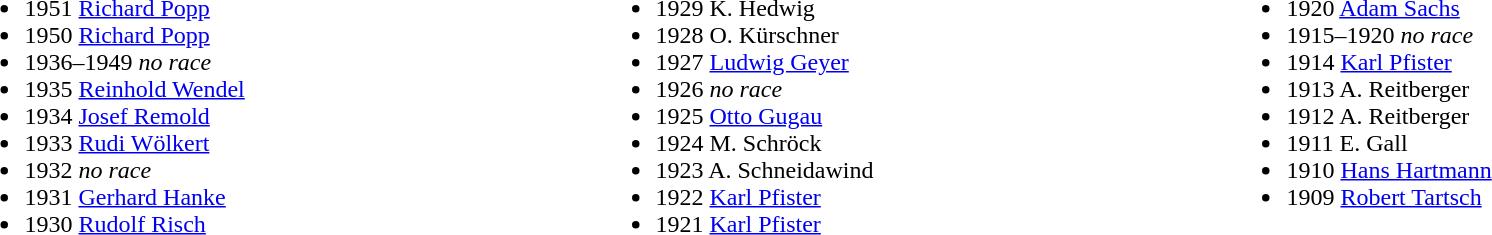<table width=100%>
<tr>
<td valign=top width=33% align=left><br><ul><li>1951  <a href='#'>Richard Popp</a></li><li>1950  <a href='#'>Richard Popp</a></li><li>1936–1949 <em>no race</em></li><li>1935  <a href='#'>Reinhold Wendel</a></li><li>1934  <a href='#'>Josef Remold</a></li><li>1933  <a href='#'>Rudi Wölkert</a></li><li>1932 <em>no race</em></li><li>1931  <a href='#'>Gerhard Hanke</a></li><li>1930  <a href='#'>Rudolf Risch</a></li></ul></td>
<td valign=top width=33% align=left><br><ul><li>1929  K. Hedwig</li><li>1928  O. Kürschner</li><li>1927  <a href='#'>Ludwig Geyer</a></li><li>1926 <em>no race</em></li><li>1925  <a href='#'>Otto Gugau</a></li><li>1924  M. Schröck</li><li>1923  A. Schneidawind</li><li>1922  <a href='#'>Karl Pfister</a></li><li>1921  <a href='#'>Karl Pfister</a></li></ul></td>
<td valign=top width=33% align=left><br><ul><li>1920  <a href='#'>Adam Sachs</a></li><li>1915–1920 <em>no race</em></li><li>1914  <a href='#'>Karl Pfister</a></li><li>1913  A. Reitberger</li><li>1912  A. Reitberger</li><li>1911  E. Gall</li><li>1910  <a href='#'>Hans Hartmann</a></li><li>1909  <a href='#'>Robert Tartsch</a></li></ul></td>
</tr>
</table>
